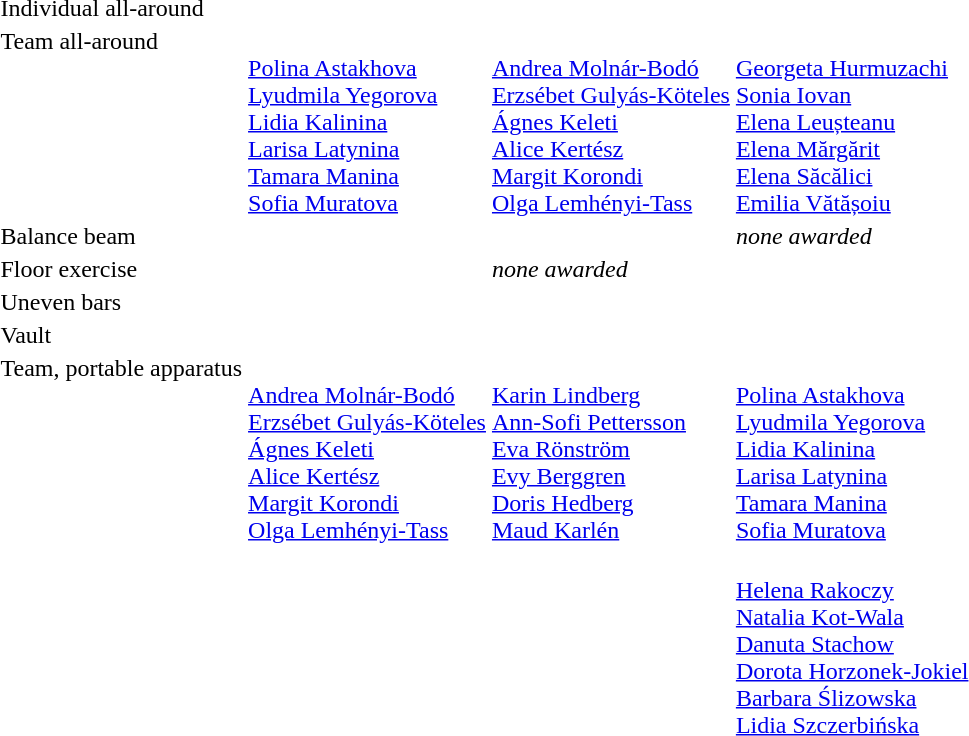<table>
<tr valign="top">
<td>Individual all-around<br></td>
<td></td>
<td></td>
<td></td>
</tr>
<tr valign="top">
<td>Team all-around<br></td>
<td><br><a href='#'>Polina Astakhova</a><br><a href='#'>Lyudmila Yegorova</a><br><a href='#'>Lidia Kalinina</a><br><a href='#'>Larisa Latynina</a><br><a href='#'>Tamara Manina</a><br><a href='#'>Sofia Muratova</a></td>
<td><br><a href='#'>Andrea Molnár-Bodó</a><br><a href='#'>Erzsébet Gulyás-Köteles</a><br><a href='#'>Ágnes Keleti</a><br><a href='#'>Alice Kertész</a><br><a href='#'>Margit Korondi</a><br><a href='#'>Olga Lemhényi-Tass</a></td>
<td><br><a href='#'>Georgeta Hurmuzachi</a><br><a href='#'>Sonia Iovan</a><br><a href='#'>Elena Leușteanu</a><br><a href='#'>Elena Mărgărit</a><br><a href='#'>Elena Săcălici</a><br><a href='#'>Emilia Vătășoiu</a></td>
</tr>
<tr valign="top">
<td rowspan=2>Balance beam<br></td>
<td rowspan=2></td>
<td></td>
<td rowspan=2><em>none awarded</em></td>
</tr>
<tr>
<td></td>
</tr>
<tr valign="top">
<td rowspan=2>Floor exercise<br></td>
<td></td>
<td rowspan=2><em>none awarded</em></td>
<td rowspan=2></td>
</tr>
<tr>
<td></td>
</tr>
<tr>
<td>Uneven bars<br></td>
<td></td>
<td></td>
<td></td>
</tr>
<tr valign="top">
<td rowspan=2>Vault<br></td>
<td rowspan=2></td>
<td rowspan=2></td>
<td></td>
</tr>
<tr>
<td></td>
</tr>
<tr valign="top">
<td rowspan=2>Team, portable apparatus <br></td>
<td rowspan=2><br><a href='#'>Andrea Molnár-Bodó</a><br><a href='#'>Erzsébet Gulyás-Köteles</a><br><a href='#'>Ágnes Keleti</a><br><a href='#'>Alice Kertész</a><br><a href='#'>Margit Korondi</a><br><a href='#'>Olga Lemhényi-Tass</a></td>
<td rowspan=2><br><a href='#'>Karin Lindberg</a><br><a href='#'>Ann-Sofi Pettersson</a><br><a href='#'>Eva Rönström</a><br><a href='#'>Evy Berggren</a><br><a href='#'>Doris Hedberg</a><br><a href='#'>Maud Karlén</a></td>
<td><br><a href='#'>Polina Astakhova</a><br><a href='#'>Lyudmila Yegorova</a><br><a href='#'>Lidia Kalinina</a><br><a href='#'>Larisa Latynina</a><br><a href='#'>Tamara Manina</a><br><a href='#'>Sofia Muratova</a></td>
</tr>
<tr>
<td><br><a href='#'>Helena Rakoczy</a><br><a href='#'>Natalia Kot-Wala</a><br><a href='#'>Danuta Stachow</a><br><a href='#'>Dorota Horzonek-Jokiel</a><br><a href='#'>Barbara Ślizowska</a><br><a href='#'>Lidia Szczerbińska</a></td>
</tr>
</table>
